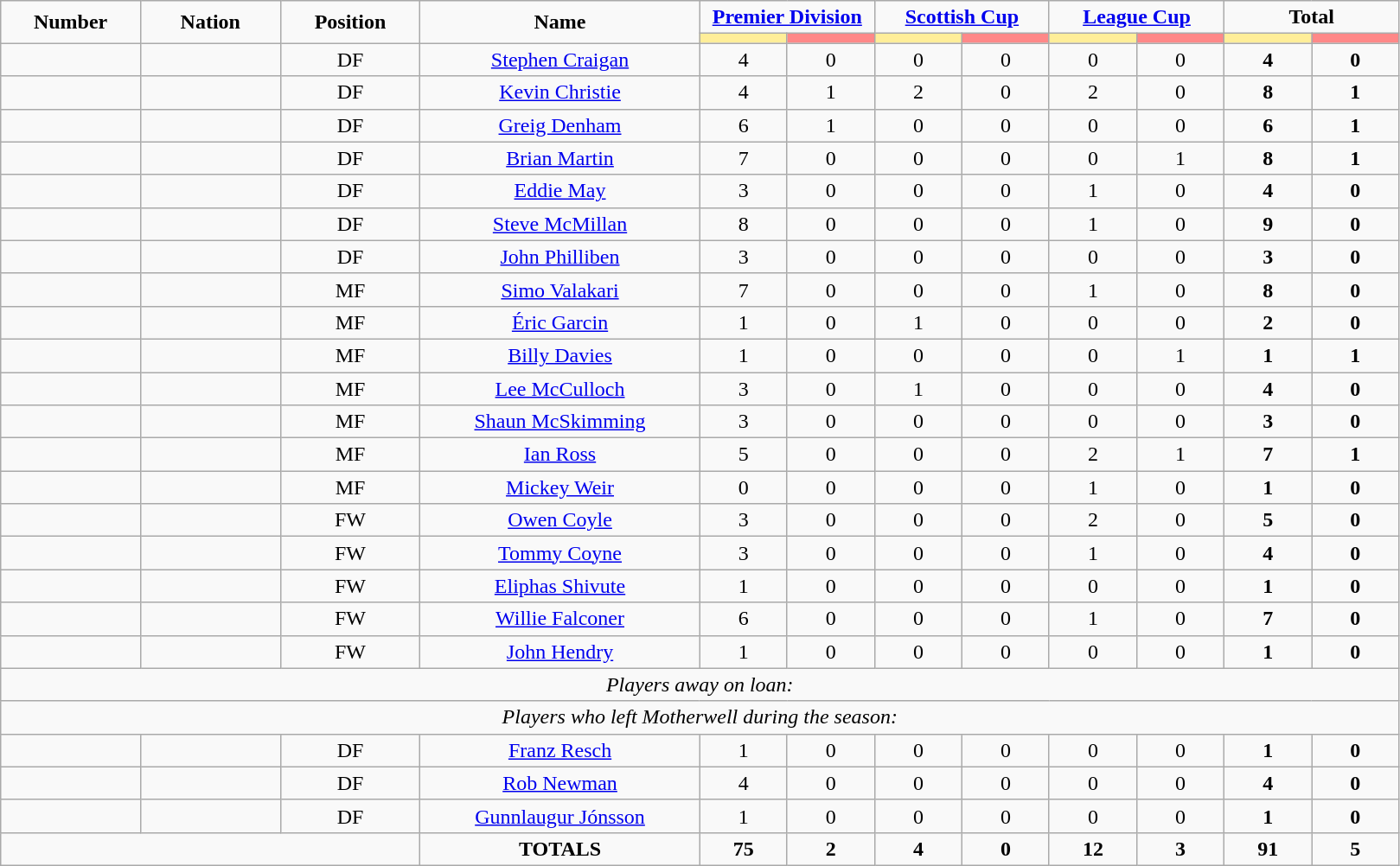<table class="wikitable" style="font-size: 100%; text-align: center;">
<tr>
<td rowspan="2" width="10%" align="center"><strong>Number</strong></td>
<td rowspan="2" width="10%" align="center"><strong>Nation</strong></td>
<td rowspan="2" width="10%" align="center"><strong>Position</strong></td>
<td rowspan="2" width="20%" align="center"><strong>Name</strong></td>
<td colspan="2" align="center"><strong><a href='#'>Premier Division</a></strong></td>
<td colspan="2" align="center"><strong><a href='#'>Scottish Cup</a></strong></td>
<td colspan="2" align="center"><strong><a href='#'>League Cup</a></strong></td>
<td colspan="2" align="center"><strong>Total </strong></td>
</tr>
<tr>
<th width=60 style="background: #FFEE99"></th>
<th width=60 style="background: #FF8888"></th>
<th width=60 style="background: #FFEE99"></th>
<th width=60 style="background: #FF8888"></th>
<th width=60 style="background: #FFEE99"></th>
<th width=60 style="background: #FF8888"></th>
<th width=60 style="background: #FFEE99"></th>
<th width=60 style="background: #FF8888"></th>
</tr>
<tr>
<td></td>
<td></td>
<td>DF</td>
<td><a href='#'>Stephen Craigan</a></td>
<td>4</td>
<td>0</td>
<td>0</td>
<td>0</td>
<td>0</td>
<td>0</td>
<td><strong>4</strong></td>
<td><strong>0</strong></td>
</tr>
<tr>
<td></td>
<td></td>
<td>DF</td>
<td><a href='#'>Kevin Christie</a></td>
<td>4</td>
<td>1</td>
<td>2</td>
<td>0</td>
<td>2</td>
<td>0</td>
<td><strong>8</strong></td>
<td><strong>1</strong></td>
</tr>
<tr>
<td></td>
<td></td>
<td>DF</td>
<td><a href='#'>Greig Denham</a></td>
<td>6</td>
<td>1</td>
<td>0</td>
<td>0</td>
<td>0</td>
<td>0</td>
<td><strong>6</strong></td>
<td><strong>1</strong></td>
</tr>
<tr>
<td></td>
<td></td>
<td>DF</td>
<td><a href='#'>Brian Martin</a></td>
<td>7</td>
<td>0</td>
<td>0</td>
<td>0</td>
<td>0</td>
<td>1</td>
<td><strong>8</strong></td>
<td><strong>1</strong></td>
</tr>
<tr>
<td></td>
<td></td>
<td>DF</td>
<td><a href='#'>Eddie May</a></td>
<td>3</td>
<td>0</td>
<td>0</td>
<td>0</td>
<td>1</td>
<td>0</td>
<td><strong>4</strong></td>
<td><strong>0</strong></td>
</tr>
<tr>
<td></td>
<td></td>
<td>DF</td>
<td><a href='#'>Steve McMillan</a></td>
<td>8</td>
<td>0</td>
<td>0</td>
<td>0</td>
<td>1</td>
<td>0</td>
<td><strong>9</strong></td>
<td><strong>0</strong></td>
</tr>
<tr>
<td></td>
<td></td>
<td>DF</td>
<td><a href='#'>John Philliben</a></td>
<td>3</td>
<td>0</td>
<td>0</td>
<td>0</td>
<td>0</td>
<td>0</td>
<td><strong>3</strong></td>
<td><strong>0</strong></td>
</tr>
<tr>
<td></td>
<td></td>
<td>MF</td>
<td><a href='#'>Simo Valakari</a></td>
<td>7</td>
<td>0</td>
<td>0</td>
<td>0</td>
<td>1</td>
<td>0</td>
<td><strong>8</strong></td>
<td><strong>0</strong></td>
</tr>
<tr>
<td></td>
<td></td>
<td>MF</td>
<td><a href='#'>Éric Garcin</a></td>
<td>1</td>
<td>0</td>
<td>1</td>
<td>0</td>
<td>0</td>
<td>0</td>
<td><strong>2</strong></td>
<td><strong>0</strong></td>
</tr>
<tr>
<td></td>
<td></td>
<td>MF</td>
<td><a href='#'>Billy Davies</a></td>
<td>1</td>
<td>0</td>
<td>0</td>
<td>0</td>
<td>0</td>
<td>1</td>
<td><strong>1</strong></td>
<td><strong>1</strong></td>
</tr>
<tr>
<td></td>
<td></td>
<td>MF</td>
<td><a href='#'>Lee McCulloch</a></td>
<td>3</td>
<td>0</td>
<td>1</td>
<td>0</td>
<td>0</td>
<td>0</td>
<td><strong>4</strong></td>
<td><strong>0</strong></td>
</tr>
<tr>
<td></td>
<td></td>
<td>MF</td>
<td><a href='#'>Shaun McSkimming</a></td>
<td>3</td>
<td>0</td>
<td>0</td>
<td>0</td>
<td>0</td>
<td>0</td>
<td><strong>3</strong></td>
<td><strong>0</strong></td>
</tr>
<tr>
<td></td>
<td></td>
<td>MF</td>
<td><a href='#'>Ian Ross</a></td>
<td>5</td>
<td>0</td>
<td>0</td>
<td>0</td>
<td>2</td>
<td>1</td>
<td><strong>7</strong></td>
<td><strong>1</strong></td>
</tr>
<tr>
<td></td>
<td></td>
<td>MF</td>
<td><a href='#'>Mickey Weir</a></td>
<td>0</td>
<td>0</td>
<td>0</td>
<td>0</td>
<td>1</td>
<td>0</td>
<td><strong>1</strong></td>
<td><strong>0</strong></td>
</tr>
<tr>
<td></td>
<td></td>
<td>FW</td>
<td><a href='#'>Owen Coyle</a></td>
<td>3</td>
<td>0</td>
<td>0</td>
<td>0</td>
<td>2</td>
<td>0</td>
<td><strong>5</strong></td>
<td><strong>0</strong></td>
</tr>
<tr>
<td></td>
<td></td>
<td>FW</td>
<td><a href='#'>Tommy Coyne</a></td>
<td>3</td>
<td>0</td>
<td>0</td>
<td>0</td>
<td>1</td>
<td>0</td>
<td><strong>4</strong></td>
<td><strong>0</strong></td>
</tr>
<tr>
<td></td>
<td></td>
<td>FW</td>
<td><a href='#'>Eliphas Shivute</a></td>
<td>1</td>
<td>0</td>
<td>0</td>
<td>0</td>
<td>0</td>
<td>0</td>
<td><strong>1</strong></td>
<td><strong>0</strong></td>
</tr>
<tr>
<td></td>
<td></td>
<td>FW</td>
<td><a href='#'>Willie Falconer</a></td>
<td>6</td>
<td>0</td>
<td>0</td>
<td>0</td>
<td>1</td>
<td>0</td>
<td><strong>7</strong></td>
<td><strong>0</strong></td>
</tr>
<tr>
<td></td>
<td></td>
<td>FW</td>
<td><a href='#'>John Hendry</a></td>
<td>1</td>
<td>0</td>
<td>0</td>
<td>0</td>
<td>0</td>
<td>0</td>
<td><strong>1</strong></td>
<td><strong>0</strong></td>
</tr>
<tr>
<td colspan="14"><em>Players away on loan:</em></td>
</tr>
<tr>
<td colspan="14"><em>Players who left Motherwell during the season:</em></td>
</tr>
<tr>
<td></td>
<td></td>
<td>DF</td>
<td><a href='#'>Franz Resch</a></td>
<td>1</td>
<td>0</td>
<td>0</td>
<td>0</td>
<td>0</td>
<td>0</td>
<td><strong>1</strong></td>
<td><strong>0</strong></td>
</tr>
<tr>
<td></td>
<td></td>
<td>DF</td>
<td><a href='#'>Rob Newman</a></td>
<td>4</td>
<td>0</td>
<td>0</td>
<td>0</td>
<td>0</td>
<td>0</td>
<td><strong>4</strong></td>
<td><strong>0</strong></td>
</tr>
<tr>
<td></td>
<td></td>
<td>DF</td>
<td><a href='#'>Gunnlaugur Jónsson</a></td>
<td>1</td>
<td>0</td>
<td>0</td>
<td>0</td>
<td>0</td>
<td>0</td>
<td><strong>1</strong></td>
<td><strong>0</strong></td>
</tr>
<tr>
<td colspan="3"></td>
<td><strong>TOTALS</strong></td>
<td><strong>75</strong></td>
<td><strong>2</strong></td>
<td><strong>4</strong></td>
<td><strong>0</strong></td>
<td><strong>12</strong></td>
<td><strong>3</strong></td>
<td><strong>91</strong></td>
<td><strong>5</strong></td>
</tr>
</table>
